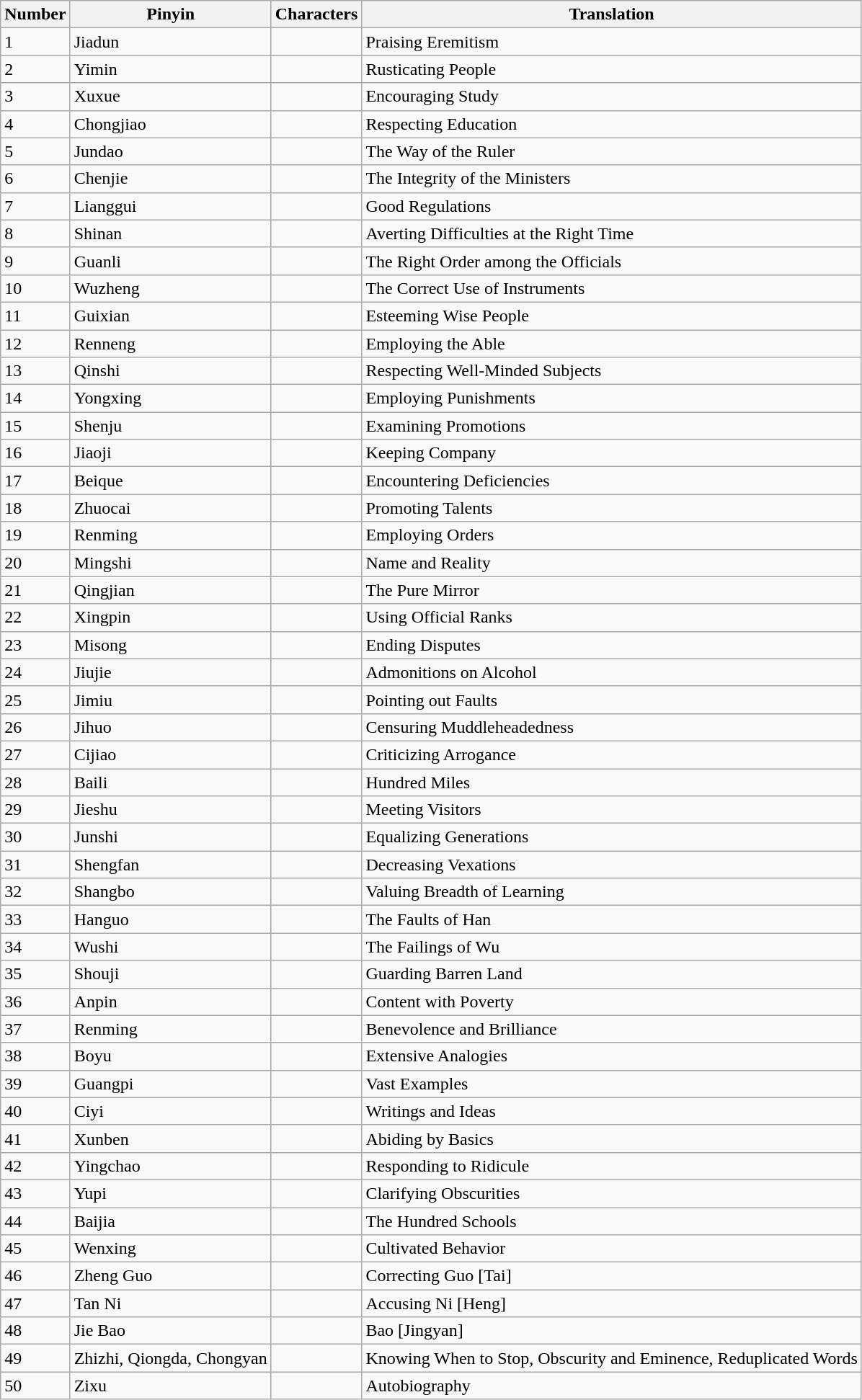<table class="wikitable">
<tr>
<th>Number</th>
<th>Pinyin</th>
<th>Characters</th>
<th>Translation</th>
</tr>
<tr>
<td>1</td>
<td>Jiadun</td>
<td></td>
<td>Praising Eremitism</td>
</tr>
<tr>
<td>2</td>
<td>Yimin</td>
<td></td>
<td>Rusticating People</td>
</tr>
<tr>
<td>3</td>
<td>Xuxue</td>
<td></td>
<td>Encouraging Study</td>
</tr>
<tr>
<td>4</td>
<td>Chongjiao</td>
<td></td>
<td>Respecting Education</td>
</tr>
<tr>
<td>5</td>
<td>Jundao</td>
<td></td>
<td>The Way of the Ruler</td>
</tr>
<tr>
<td>6</td>
<td>Chenjie</td>
<td></td>
<td>The Integrity of the Ministers</td>
</tr>
<tr>
<td>7</td>
<td>Lianggui</td>
<td></td>
<td>Good Regulations</td>
</tr>
<tr>
<td>8</td>
<td>Shinan</td>
<td></td>
<td>Averting Difficulties at the Right Time</td>
</tr>
<tr>
<td>9</td>
<td>Guanli</td>
<td></td>
<td>The Right Order among the Officials</td>
</tr>
<tr>
<td>10</td>
<td>Wuzheng</td>
<td></td>
<td>The Correct Use of Instruments</td>
</tr>
<tr>
<td>11</td>
<td>Guixian</td>
<td></td>
<td>Esteeming Wise People</td>
</tr>
<tr>
<td>12</td>
<td>Renneng</td>
<td></td>
<td>Employing the Able</td>
</tr>
<tr>
<td>13</td>
<td>Qinshi</td>
<td></td>
<td>Respecting Well-Minded Subjects</td>
</tr>
<tr>
<td>14</td>
<td>Yongxing</td>
<td></td>
<td>Employing Punishments</td>
</tr>
<tr>
<td>15</td>
<td>Shenju</td>
<td></td>
<td>Examining Promotions</td>
</tr>
<tr>
<td>16</td>
<td>Jiaoji</td>
<td></td>
<td>Keeping Company</td>
</tr>
<tr>
<td>17</td>
<td>Beique</td>
<td></td>
<td>Encountering Deficiencies</td>
</tr>
<tr>
<td>18</td>
<td>Zhuocai</td>
<td></td>
<td>Promoting Talents</td>
</tr>
<tr>
<td>19</td>
<td>Renming</td>
<td></td>
<td>Employing Orders</td>
</tr>
<tr>
<td>20</td>
<td>Mingshi</td>
<td></td>
<td>Name and Reality</td>
</tr>
<tr>
<td>21</td>
<td>Qingjian</td>
<td></td>
<td>The Pure Mirror</td>
</tr>
<tr>
<td>22</td>
<td>Xingpin</td>
<td></td>
<td>Using Official Ranks</td>
</tr>
<tr>
<td>23</td>
<td>Misong</td>
<td></td>
<td>Ending Disputes</td>
</tr>
<tr>
<td>24</td>
<td>Jiujie</td>
<td></td>
<td>Admonitions on Alcohol</td>
</tr>
<tr>
<td>25</td>
<td>Jimiu</td>
<td></td>
<td>Pointing out Faults</td>
</tr>
<tr>
<td>26</td>
<td>Jihuo</td>
<td></td>
<td>Censuring Muddleheadedness</td>
</tr>
<tr>
<td>27</td>
<td>Cijiao</td>
<td></td>
<td>Criticizing Arrogance</td>
</tr>
<tr>
<td>28</td>
<td>Baili</td>
<td></td>
<td>Hundred Miles</td>
</tr>
<tr>
<td>29</td>
<td>Jieshu</td>
<td></td>
<td>Meeting Visitors</td>
</tr>
<tr>
<td>30</td>
<td>Junshi</td>
<td></td>
<td>Equalizing Generations</td>
</tr>
<tr>
<td>31</td>
<td>Shengfan</td>
<td></td>
<td>Decreasing Vexations</td>
</tr>
<tr>
<td>32</td>
<td>Shangbo</td>
<td></td>
<td>Valuing Breadth of Learning</td>
</tr>
<tr>
<td>33</td>
<td>Hanguo</td>
<td></td>
<td>The Faults of Han</td>
</tr>
<tr>
<td>34</td>
<td>Wushi</td>
<td></td>
<td>The Failings of Wu</td>
</tr>
<tr>
<td>35</td>
<td>Shouji</td>
<td></td>
<td>Guarding Barren Land</td>
</tr>
<tr>
<td>36</td>
<td>Anpin</td>
<td></td>
<td>Content with Poverty</td>
</tr>
<tr>
<td>37</td>
<td>Renming</td>
<td></td>
<td>Benevolence and Brilliance</td>
</tr>
<tr>
<td>38</td>
<td>Boyu</td>
<td></td>
<td>Extensive Analogies</td>
</tr>
<tr>
<td>39</td>
<td>Guangpi</td>
<td></td>
<td>Vast Examples</td>
</tr>
<tr>
<td>40</td>
<td>Ciyi</td>
<td></td>
<td>Writings and Ideas</td>
</tr>
<tr>
<td>41</td>
<td>Xunben</td>
<td></td>
<td>Abiding by Basics</td>
</tr>
<tr>
<td>42</td>
<td>Yingchao</td>
<td></td>
<td>Responding to Ridicule</td>
</tr>
<tr>
<td>43</td>
<td>Yupi</td>
<td></td>
<td>Clarifying Obscurities</td>
</tr>
<tr>
<td>44</td>
<td>Baijia</td>
<td></td>
<td>The Hundred Schools</td>
</tr>
<tr>
<td>45</td>
<td>Wenxing</td>
<td></td>
<td>Cultivated Behavior</td>
</tr>
<tr>
<td>46</td>
<td>Zheng Guo</td>
<td></td>
<td>Correcting Guo [Tai]</td>
</tr>
<tr>
<td>47</td>
<td>Tan Ni</td>
<td></td>
<td>Accusing Ni [Heng]</td>
</tr>
<tr>
<td>48</td>
<td>Jie Bao</td>
<td></td>
<td>Bao [Jingyan]</td>
</tr>
<tr>
<td>49</td>
<td>Zhizhi, Qiongda, Chongyan</td>
<td></td>
<td>Knowing When to Stop, Obscurity and Eminence, Reduplicated Words</td>
</tr>
<tr>
<td>50</td>
<td>Zixu</td>
<td></td>
<td>Autobiography</td>
</tr>
</table>
